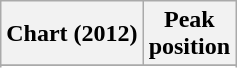<table class="wikitable sortable plainrowheaders">
<tr>
<th>Chart (2012)</th>
<th>Peak<br>position</th>
</tr>
<tr>
</tr>
<tr>
</tr>
<tr>
</tr>
<tr>
</tr>
<tr>
</tr>
</table>
